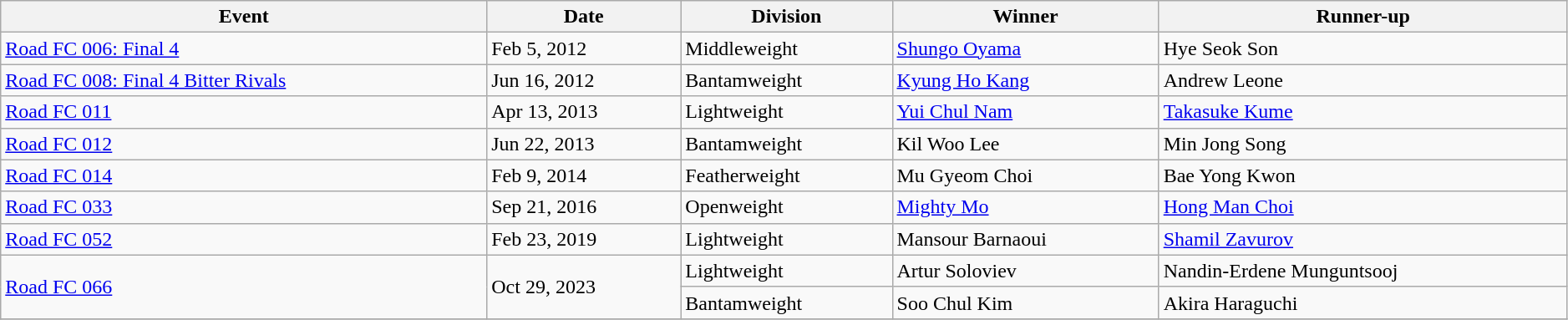<table class="wikitable"  style="width:99%;">
<tr>
<th><strong>Event</strong></th>
<th><strong>Date</strong></th>
<th><strong>Division</strong></th>
<th><strong>Winner</strong></th>
<th><strong>Runner-up</strong></th>
</tr>
<tr>
<td><a href='#'>Road FC 006: Final 4</a></td>
<td>Feb 5, 2012</td>
<td>Middleweight</td>
<td> <a href='#'>Shungo Oyama</a></td>
<td> Hye Seok Son</td>
</tr>
<tr>
<td><a href='#'>Road FC 008: Final 4 Bitter Rivals</a></td>
<td>Jun 16, 2012</td>
<td>Bantamweight</td>
<td> <a href='#'>Kyung Ho Kang</a></td>
<td> Andrew Leone</td>
</tr>
<tr>
<td><a href='#'>Road FC 011</a></td>
<td>Apr 13, 2013</td>
<td>Lightweight</td>
<td> <a href='#'>Yui Chul Nam</a></td>
<td> <a href='#'>Takasuke Kume</a></td>
</tr>
<tr>
<td><a href='#'>Road FC 012</a></td>
<td>Jun 22, 2013</td>
<td>Bantamweight</td>
<td> Kil Woo Lee</td>
<td> Min Jong Song</td>
</tr>
<tr>
<td><a href='#'>Road FC 014</a></td>
<td>Feb 9, 2014</td>
<td>Featherweight</td>
<td> Mu Gyeom Choi</td>
<td> Bae Yong Kwon</td>
</tr>
<tr>
<td><a href='#'>Road FC 033</a></td>
<td>Sep 21, 2016</td>
<td>Openweight</td>
<td> <a href='#'>Mighty Mo</a></td>
<td> <a href='#'>Hong Man Choi</a></td>
</tr>
<tr>
<td><a href='#'>Road FC 052</a></td>
<td>Feb 23, 2019</td>
<td>Lightweight</td>
<td> Mansour Barnaoui</td>
<td> <a href='#'>Shamil Zavurov</a></td>
</tr>
<tr>
<td rowspan=2><a href='#'>Road FC 066</a></td>
<td rowspan=2>Oct 29, 2023</td>
<td>Lightweight</td>
<td> Artur Soloviev</td>
<td> Nandin-Erdene Munguntsooj</td>
</tr>
<tr>
<td>Bantamweight</td>
<td> Soo Chul Kim</td>
<td> Akira Haraguchi</td>
</tr>
<tr>
</tr>
</table>
